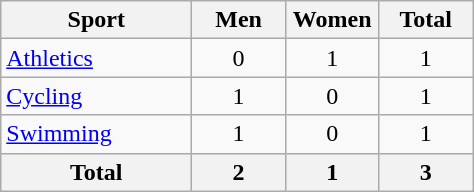<table class="wikitable sortable" style="text-align:center;">
<tr>
<th width=120>Sport</th>
<th width=55>Men</th>
<th width=55>Women</th>
<th width=55>Total</th>
</tr>
<tr>
<td align=left><a href='#'>Athletics</a></td>
<td>0</td>
<td>1</td>
<td>1</td>
</tr>
<tr>
<td align=left><a href='#'>Cycling</a></td>
<td>1</td>
<td>0</td>
<td>1</td>
</tr>
<tr>
<td align=left><a href='#'>Swimming</a></td>
<td>1</td>
<td>0</td>
<td>1</td>
</tr>
<tr>
<th>Total</th>
<th>2</th>
<th>1</th>
<th>3</th>
</tr>
</table>
